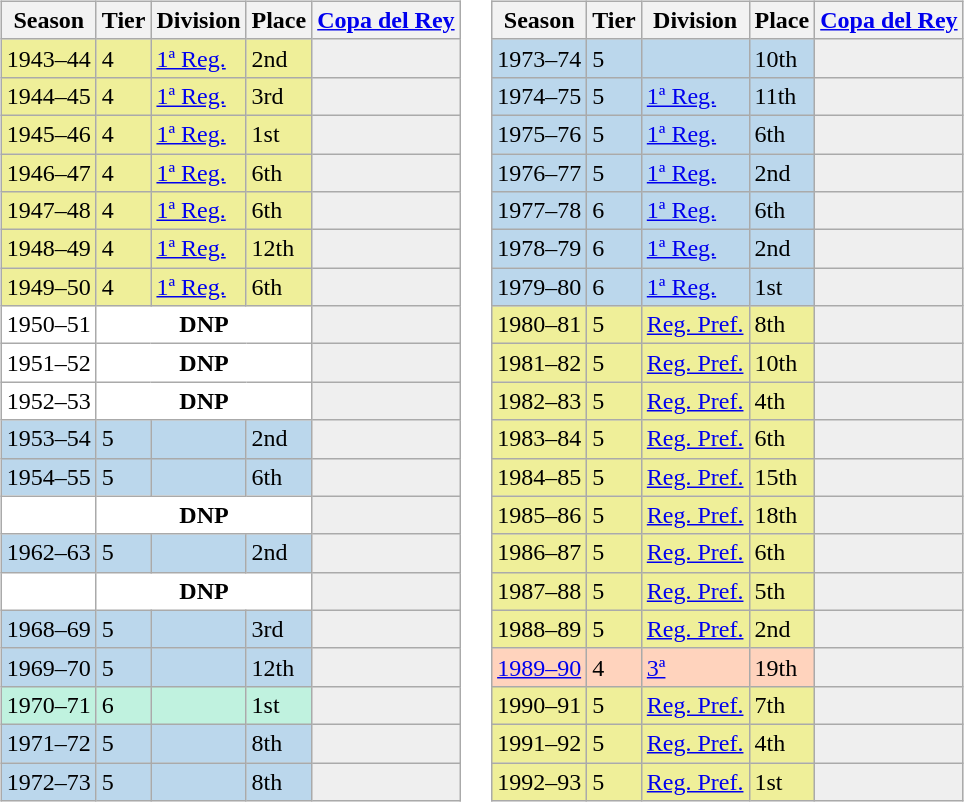<table>
<tr>
<td valign="top" width=0%><br><table class="wikitable">
<tr style="background:#f0f6fa;">
<th>Season</th>
<th>Tier</th>
<th>Division</th>
<th>Place</th>
<th><a href='#'>Copa del Rey</a></th>
</tr>
<tr>
<td style="background:#EFEF99;">1943–44</td>
<td style="background:#EFEF99;">4</td>
<td style="background:#EFEF99;"><a href='#'>1ª Reg.</a></td>
<td style="background:#EFEF99;">2nd</td>
<th style="background:#efefef;"></th>
</tr>
<tr>
<td style="background:#EFEF99;">1944–45</td>
<td style="background:#EFEF99;">4</td>
<td style="background:#EFEF99;"><a href='#'>1ª Reg.</a></td>
<td style="background:#EFEF99;">3rd</td>
<th style="background:#efefef;"></th>
</tr>
<tr>
<td style="background:#EFEF99;">1945–46</td>
<td style="background:#EFEF99;">4</td>
<td style="background:#EFEF99;"><a href='#'>1ª Reg.</a></td>
<td style="background:#EFEF99;">1st</td>
<th style="background:#efefef;"></th>
</tr>
<tr>
<td style="background:#EFEF99;">1946–47</td>
<td style="background:#EFEF99;">4</td>
<td style="background:#EFEF99;"><a href='#'>1ª Reg.</a></td>
<td style="background:#EFEF99;">6th</td>
<th style="background:#efefef;"></th>
</tr>
<tr>
<td style="background:#EFEF99;">1947–48</td>
<td style="background:#EFEF99;">4</td>
<td style="background:#EFEF99;"><a href='#'>1ª Reg.</a></td>
<td style="background:#EFEF99;">6th</td>
<th style="background:#efefef;"></th>
</tr>
<tr>
<td style="background:#EFEF99;">1948–49</td>
<td style="background:#EFEF99;">4</td>
<td style="background:#EFEF99;"><a href='#'>1ª Reg.</a></td>
<td style="background:#EFEF99;">12th</td>
<th style="background:#efefef;"></th>
</tr>
<tr>
<td style="background:#EFEF99;">1949–50</td>
<td style="background:#EFEF99;">4</td>
<td style="background:#EFEF99;"><a href='#'>1ª Reg.</a></td>
<td style="background:#EFEF99;">6th</td>
<th style="background:#efefef;"></th>
</tr>
<tr>
<td style="background:#FFFFFF;">1950–51</td>
<th style="background:#FFFFFF;" colspan="3">DNP</th>
<th style="background:#efefef;"></th>
</tr>
<tr>
<td style="background:#FFFFFF;">1951–52</td>
<th style="background:#FFFFFF;" colspan="3">DNP</th>
<th style="background:#efefef;"></th>
</tr>
<tr>
<td style="background:#FFFFFF;">1952–53</td>
<th style="background:#FFFFFF;" colspan="3">DNP</th>
<th style="background:#efefef;"></th>
</tr>
<tr>
<td style="background:#BBD7EC;">1953–54</td>
<td style="background:#BBD7EC;">5</td>
<td style="background:#BBD7EC;"></td>
<td style="background:#BBD7EC;">2nd</td>
<th style="background:#efefef;"></th>
</tr>
<tr>
<td style="background:#BBD7EC;">1954–55</td>
<td style="background:#BBD7EC;">5</td>
<td style="background:#BBD7EC;"></td>
<td style="background:#BBD7EC;">6th</td>
<th style="background:#efefef;"></th>
</tr>
<tr>
<td style="background:#FFFFFF;"></td>
<th style="background:#FFFFFF;" colspan="3">DNP</th>
<th style="background:#efefef;"></th>
</tr>
<tr>
<td style="background:#BBD7EC;">1962–63</td>
<td style="background:#BBD7EC;">5</td>
<td style="background:#BBD7EC;"></td>
<td style="background:#BBD7EC;">2nd</td>
<th style="background:#efefef;"></th>
</tr>
<tr>
<td style="background:#FFFFFF;"></td>
<th style="background:#FFFFFF;" colspan="3">DNP</th>
<th style="background:#efefef;"></th>
</tr>
<tr>
<td style="background:#BBD7EC;">1968–69</td>
<td style="background:#BBD7EC;">5</td>
<td style="background:#BBD7EC;"></td>
<td style="background:#BBD7EC;">3rd</td>
<th style="background:#efefef;"></th>
</tr>
<tr>
<td style="background:#BBD7EC;">1969–70</td>
<td style="background:#BBD7EC;">5</td>
<td style="background:#BBD7EC;"></td>
<td style="background:#BBD7EC;">12th</td>
<th style="background:#efefef;"></th>
</tr>
<tr>
<td style="background:#C0F2DF;">1970–71</td>
<td style="background:#C0F2DF;">6</td>
<td style="background:#C0F2DF;"></td>
<td style="background:#C0F2DF;">1st</td>
<th style="background:#efefef;"></th>
</tr>
<tr>
<td style="background:#BBD7EC;">1971–72</td>
<td style="background:#BBD7EC;">5</td>
<td style="background:#BBD7EC;"></td>
<td style="background:#BBD7EC;">8th</td>
<th style="background:#efefef;"></th>
</tr>
<tr>
<td style="background:#BBD7EC;">1972–73</td>
<td style="background:#BBD7EC;">5</td>
<td style="background:#BBD7EC;"></td>
<td style="background:#BBD7EC;">8th</td>
<th style="background:#efefef;"></th>
</tr>
</table>
</td>
<td valign="top" width=0%><br><table class="wikitable">
<tr style="background:#f0f6fa;">
<th>Season</th>
<th>Tier</th>
<th>Division</th>
<th>Place</th>
<th><a href='#'>Copa del Rey</a></th>
</tr>
<tr>
<td style="background:#BBD7EC;">1973–74</td>
<td style="background:#BBD7EC;">5</td>
<td style="background:#BBD7EC;"></td>
<td style="background:#BBD7EC;">10th</td>
<th style="background:#efefef;"></th>
</tr>
<tr>
<td style="background:#BBD7EC;">1974–75</td>
<td style="background:#BBD7EC;">5</td>
<td style="background:#BBD7EC;"><a href='#'>1ª Reg.</a></td>
<td style="background:#BBD7EC;">11th</td>
<th style="background:#efefef;"></th>
</tr>
<tr>
<td style="background:#BBD7EC;">1975–76</td>
<td style="background:#BBD7EC;">5</td>
<td style="background:#BBD7EC;"><a href='#'>1ª Reg.</a></td>
<td style="background:#BBD7EC;">6th</td>
<th style="background:#efefef;"></th>
</tr>
<tr>
<td style="background:#BBD7EC;">1976–77</td>
<td style="background:#BBD7EC;">5</td>
<td style="background:#BBD7EC;"><a href='#'>1ª Reg.</a></td>
<td style="background:#BBD7EC;">2nd</td>
<th style="background:#efefef;"></th>
</tr>
<tr>
<td style="background:#BBD7EC;">1977–78</td>
<td style="background:#BBD7EC;">6</td>
<td style="background:#BBD7EC;"><a href='#'>1ª Reg.</a></td>
<td style="background:#BBD7EC;">6th</td>
<th style="background:#efefef;"></th>
</tr>
<tr>
<td style="background:#BBD7EC;">1978–79</td>
<td style="background:#BBD7EC;">6</td>
<td style="background:#BBD7EC;"><a href='#'>1ª Reg.</a></td>
<td style="background:#BBD7EC;">2nd</td>
<th style="background:#efefef;"></th>
</tr>
<tr>
<td style="background:#BBD7EC;">1979–80</td>
<td style="background:#BBD7EC;">6</td>
<td style="background:#BBD7EC;"><a href='#'>1ª Reg.</a></td>
<td style="background:#BBD7EC;">1st</td>
<th style="background:#efefef;"></th>
</tr>
<tr>
<td style="background:#EFEF99;">1980–81</td>
<td style="background:#EFEF99;">5</td>
<td style="background:#EFEF99;"><a href='#'>Reg. Pref.</a></td>
<td style="background:#EFEF99;">8th</td>
<th style="background:#efefef;"></th>
</tr>
<tr>
<td style="background:#EFEF99;">1981–82</td>
<td style="background:#EFEF99;">5</td>
<td style="background:#EFEF99;"><a href='#'>Reg. Pref.</a></td>
<td style="background:#EFEF99;">10th</td>
<th style="background:#efefef;"></th>
</tr>
<tr>
<td style="background:#EFEF99;">1982–83</td>
<td style="background:#EFEF99;">5</td>
<td style="background:#EFEF99;"><a href='#'>Reg. Pref.</a></td>
<td style="background:#EFEF99;">4th</td>
<th style="background:#efefef;"></th>
</tr>
<tr>
<td style="background:#EFEF99;">1983–84</td>
<td style="background:#EFEF99;">5</td>
<td style="background:#EFEF99;"><a href='#'>Reg. Pref.</a></td>
<td style="background:#EFEF99;">6th</td>
<th style="background:#efefef;"></th>
</tr>
<tr>
<td style="background:#EFEF99;">1984–85</td>
<td style="background:#EFEF99;">5</td>
<td style="background:#EFEF99;"><a href='#'>Reg. Pref.</a></td>
<td style="background:#EFEF99;">15th</td>
<th style="background:#efefef;"></th>
</tr>
<tr>
<td style="background:#EFEF99;">1985–86</td>
<td style="background:#EFEF99;">5</td>
<td style="background:#EFEF99;"><a href='#'>Reg. Pref.</a></td>
<td style="background:#EFEF99;">18th</td>
<th style="background:#efefef;"></th>
</tr>
<tr>
<td style="background:#EFEF99;">1986–87</td>
<td style="background:#EFEF99;">5</td>
<td style="background:#EFEF99;"><a href='#'>Reg. Pref.</a></td>
<td style="background:#EFEF99;">6th</td>
<th style="background:#efefef;"></th>
</tr>
<tr>
<td style="background:#EFEF99;">1987–88</td>
<td style="background:#EFEF99;">5</td>
<td style="background:#EFEF99;"><a href='#'>Reg. Pref.</a></td>
<td style="background:#EFEF99;">5th</td>
<th style="background:#efefef;"></th>
</tr>
<tr>
<td style="background:#EFEF99;">1988–89</td>
<td style="background:#EFEF99;">5</td>
<td style="background:#EFEF99;"><a href='#'>Reg. Pref.</a></td>
<td style="background:#EFEF99;">2nd</td>
<th style="background:#efefef;"></th>
</tr>
<tr>
<td style="background:#FFD3BD;"><a href='#'>1989–90</a></td>
<td style="background:#FFD3BD;">4</td>
<td style="background:#FFD3BD;"><a href='#'>3ª</a></td>
<td style="background:#FFD3BD;">19th</td>
<th style="background:#efefef;"></th>
</tr>
<tr>
<td style="background:#EFEF99;">1990–91</td>
<td style="background:#EFEF99;">5</td>
<td style="background:#EFEF99;"><a href='#'>Reg. Pref.</a></td>
<td style="background:#EFEF99;">7th</td>
<th style="background:#efefef;"></th>
</tr>
<tr>
<td style="background:#EFEF99;">1991–92</td>
<td style="background:#EFEF99;">5</td>
<td style="background:#EFEF99;"><a href='#'>Reg. Pref.</a></td>
<td style="background:#EFEF99;">4th</td>
<th style="background:#efefef;"></th>
</tr>
<tr>
<td style="background:#EFEF99;">1992–93</td>
<td style="background:#EFEF99;">5</td>
<td style="background:#EFEF99;"><a href='#'>Reg. Pref.</a></td>
<td style="background:#EFEF99;">1st</td>
<th style="background:#efefef;"></th>
</tr>
</table>
</td>
</tr>
</table>
